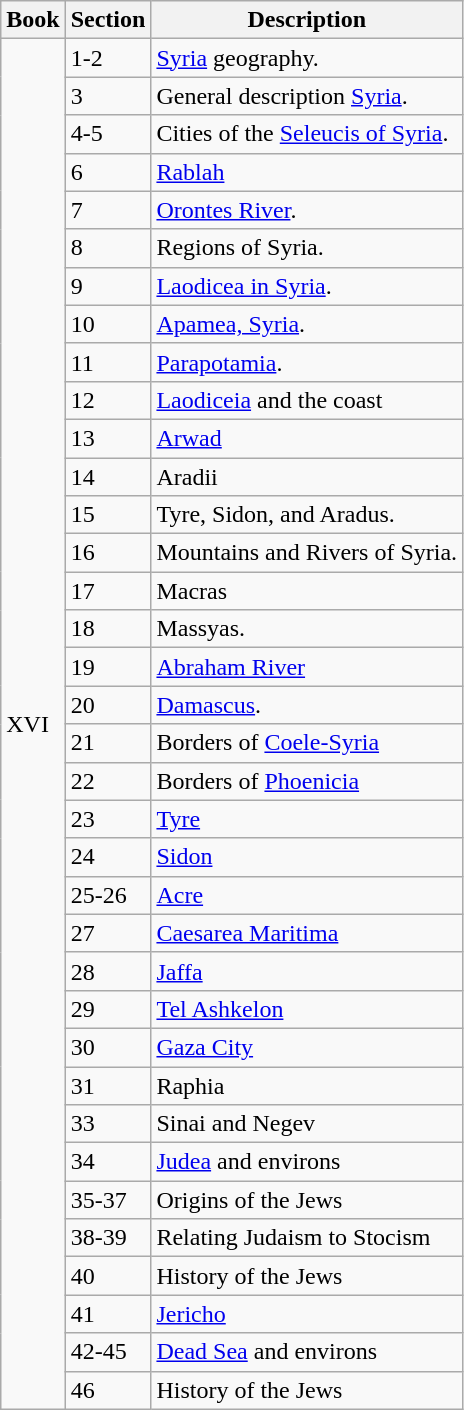<table class="wikitable" style="max-width:45em;">
<tr>
<th>Book</th>
<th>Section</th>
<th>Description</th>
</tr>
<tr>
<td rowspan="40">XVI</td>
<td>1-2</td>
<td><a href='#'>Syria</a> geography.</td>
</tr>
<tr>
<td>3</td>
<td>General description <a href='#'>Syria</a>.</td>
</tr>
<tr>
<td>4-5</td>
<td>Cities of the <a href='#'>Seleucis of Syria</a>.</td>
</tr>
<tr>
<td>6</td>
<td><a href='#'>Rablah</a></td>
</tr>
<tr>
<td>7</td>
<td><a href='#'>Orontes River</a>.</td>
</tr>
<tr>
<td>8</td>
<td>Regions of Syria.</td>
</tr>
<tr>
<td>9</td>
<td><a href='#'>Laodicea in Syria</a>.</td>
</tr>
<tr>
<td>10</td>
<td><a href='#'>Apamea, Syria</a>.</td>
</tr>
<tr>
<td>11</td>
<td><a href='#'>Parapotamia</a>.</td>
</tr>
<tr>
<td>12</td>
<td><a href='#'>Laodiceia</a> and the coast</td>
</tr>
<tr>
<td>13</td>
<td><a href='#'>Arwad</a></td>
</tr>
<tr>
<td>14</td>
<td>Aradii</td>
</tr>
<tr>
<td>15</td>
<td>Tyre, Sidon, and Aradus.</td>
</tr>
<tr>
<td>16</td>
<td>Mountains and Rivers of Syria.</td>
</tr>
<tr>
<td>17</td>
<td>Macras</td>
</tr>
<tr>
<td>18</td>
<td>Massyas.</td>
</tr>
<tr>
<td>19</td>
<td><a href='#'>Abraham River</a></td>
</tr>
<tr>
<td>20</td>
<td><a href='#'>Damascus</a>.</td>
</tr>
<tr>
<td>21</td>
<td>Borders of <a href='#'>Coele-Syria</a></td>
</tr>
<tr>
<td>22</td>
<td>Borders of <a href='#'>Phoenicia</a></td>
</tr>
<tr>
<td>23</td>
<td><a href='#'>Tyre</a></td>
</tr>
<tr>
<td>24</td>
<td><a href='#'>Sidon</a></td>
</tr>
<tr>
<td>25-26</td>
<td><a href='#'>Acre</a></td>
</tr>
<tr>
<td>27</td>
<td><a href='#'>Caesarea Maritima</a></td>
</tr>
<tr>
<td>28</td>
<td><a href='#'>Jaffa</a></td>
</tr>
<tr>
<td>29</td>
<td><a href='#'>Tel Ashkelon</a></td>
</tr>
<tr>
<td>30</td>
<td><a href='#'>Gaza City</a></td>
</tr>
<tr>
<td>31</td>
<td>Raphia</td>
</tr>
<tr>
<td>33</td>
<td>Sinai and Negev</td>
</tr>
<tr>
<td>34</td>
<td><a href='#'>Judea</a> and environs</td>
</tr>
<tr>
<td>35-37</td>
<td>Origins of the Jews</td>
</tr>
<tr>
<td>38-39</td>
<td>Relating Judaism to Stocism</td>
</tr>
<tr>
<td>40</td>
<td>History of the Jews</td>
</tr>
<tr>
<td>41</td>
<td><a href='#'>Jericho</a></td>
</tr>
<tr>
<td>42-45</td>
<td><a href='#'>Dead Sea</a> and environs</td>
</tr>
<tr>
<td>46</td>
<td>History of the Jews</td>
</tr>
</table>
